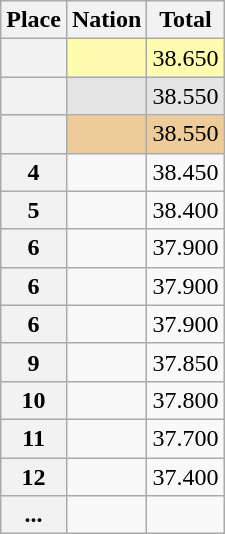<table class="wikitable sortable">
<tr>
<th>Place</th>
<th>Nation</th>
<th>Total</th>
</tr>
<tr bgcolor=fffcaf>
<th></th>
<td></td>
<td>38.650</td>
</tr>
<tr bgcolor=e5e5e5>
<th></th>
<td></td>
<td>38.550</td>
</tr>
<tr bgcolor=eecc99>
<th></th>
<td></td>
<td>38.550</td>
</tr>
<tr>
<th>4</th>
<td></td>
<td>38.450</td>
</tr>
<tr>
<th>5</th>
<td></td>
<td>38.400</td>
</tr>
<tr>
<th>6</th>
<td></td>
<td>37.900</td>
</tr>
<tr>
<th>6</th>
<td></td>
<td>37.900</td>
</tr>
<tr>
<th>6</th>
<td></td>
<td>37.900</td>
</tr>
<tr>
<th>9</th>
<td></td>
<td>37.850</td>
</tr>
<tr>
<th>10</th>
<td></td>
<td>37.800</td>
</tr>
<tr>
<th>11</th>
<td></td>
<td>37.700</td>
</tr>
<tr>
<th>12</th>
<td></td>
<td>37.400</td>
</tr>
<tr>
<th>...</th>
<td></td>
<td></td>
</tr>
</table>
